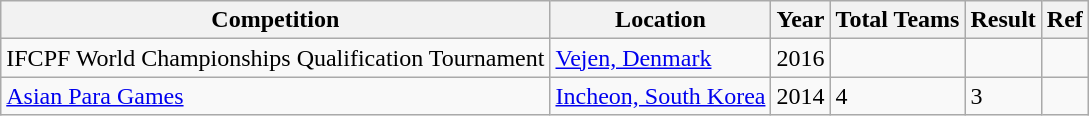<table class="wikitable">
<tr>
<th>Competition</th>
<th>Location</th>
<th>Year</th>
<th>Total Teams</th>
<th>Result</th>
<th>Ref</th>
</tr>
<tr>
<td>IFCPF World Championships Qualification Tournament</td>
<td><a href='#'>Vejen, Denmark</a></td>
<td>2016</td>
<td></td>
<td></td>
<td></td>
</tr>
<tr>
<td><a href='#'>Asian Para Games</a></td>
<td><a href='#'>Incheon, South Korea</a></td>
<td>2014</td>
<td>4</td>
<td>3</td>
<td></td>
</tr>
</table>
